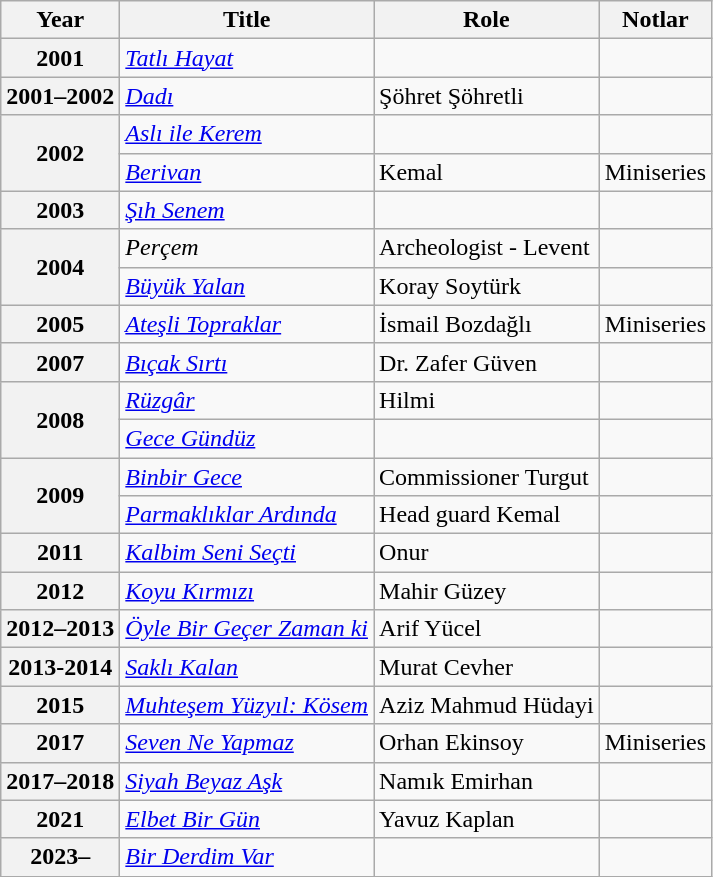<table class="wikitable plainrowheaders sortable">
<tr>
<th scope="col">Year</th>
<th scope="col">Title</th>
<th scope="col">Role</th>
<th scope="col" class="unsortable">Notlar</th>
</tr>
<tr>
<th scope=row>2001</th>
<td><em><a href='#'>Tatlı Hayat</a></em></td>
<td></td>
<td></td>
</tr>
<tr>
<th scope=row>2001–2002</th>
<td><em><a href='#'>Dadı</a></em></td>
<td>Şöhret Şöhretli</td>
<td></td>
</tr>
<tr>
<th rowspan="2" scope="row">2002</th>
<td><em><a href='#'>Aslı ile Kerem</a></em></td>
<td></td>
<td></td>
</tr>
<tr>
<td><em><a href='#'>Berivan</a></em></td>
<td>Kemal</td>
<td>Miniseries</td>
</tr>
<tr>
<th scope=row>2003</th>
<td><em><a href='#'>Şıh Senem</a></em></td>
<td></td>
<td></td>
</tr>
<tr>
<th rowspan="2" scope="row">2004</th>
<td><em>Perçem</em></td>
<td>Archeologist - Levent</td>
<td></td>
</tr>
<tr>
<td><em><a href='#'>Büyük Yalan</a></em></td>
<td>Koray Soytürk</td>
<td></td>
</tr>
<tr>
<th scope=row>2005</th>
<td><em><a href='#'>Ateşli Topraklar</a></em></td>
<td>İsmail Bozdağlı</td>
<td>Miniseries</td>
</tr>
<tr>
<th scope=row>2007</th>
<td><em><a href='#'>Bıçak Sırtı</a></em></td>
<td>Dr. Zafer Güven</td>
<td></td>
</tr>
<tr>
<th rowspan="2" scope="row">2008</th>
<td><em><a href='#'>Rüzgâr</a></em></td>
<td>Hilmi</td>
<td></td>
</tr>
<tr>
<td><em><a href='#'>Gece Gündüz</a></em></td>
<td></td>
<td></td>
</tr>
<tr>
<th rowspan="2" scope="row">2009</th>
<td><em><a href='#'>Binbir Gece</a></em></td>
<td>Commissioner Turgut</td>
<td></td>
</tr>
<tr>
<td><em><a href='#'>Parmaklıklar Ardında</a></em></td>
<td>Head guard Kemal</td>
<td></td>
</tr>
<tr>
<th scope=row>2011</th>
<td><em><a href='#'>Kalbim Seni Seçti</a></em></td>
<td>Onur</td>
<td></td>
</tr>
<tr>
<th scope=row>2012</th>
<td><em><a href='#'>Koyu Kırmızı</a></em></td>
<td>Mahir Güzey</td>
<td></td>
</tr>
<tr>
<th scope=row>2012–2013</th>
<td><em><a href='#'>Öyle Bir Geçer Zaman ki</a></em></td>
<td>Arif Yücel</td>
<td></td>
</tr>
<tr>
<th scope=row>2013-2014</th>
<td><em><a href='#'>Saklı Kalan</a></em></td>
<td>Murat Cevher</td>
<td></td>
</tr>
<tr>
<th scope=row>2015</th>
<td><em><a href='#'>Muhteşem Yüzyıl: Kösem</a></em></td>
<td>Aziz Mahmud Hüdayi</td>
<td></td>
</tr>
<tr>
<th scope=row>2017</th>
<td><em><a href='#'>Seven Ne Yapmaz</a></em></td>
<td>Orhan Ekinsoy</td>
<td>Miniseries</td>
</tr>
<tr>
<th scope=row>2017–2018</th>
<td><em><a href='#'>Siyah Beyaz Aşk</a></em></td>
<td>Namık Emirhan</td>
<td></td>
</tr>
<tr>
<th scope=row>2021</th>
<td><em><a href='#'>Elbet Bir Gün</a></em></td>
<td>Yavuz Kaplan</td>
<td></td>
</tr>
<tr>
<th scope=row>2023–</th>
<td><em><a href='#'>Bir Derdim Var</a></em></td>
<td></td>
<td></td>
</tr>
</table>
